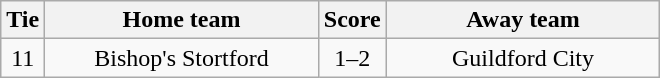<table class="wikitable" style="text-align:center;">
<tr>
<th width=20>Tie</th>
<th width=175>Home team</th>
<th width=20>Score</th>
<th width=175>Away team</th>
</tr>
<tr>
<td>11</td>
<td>Bishop's Stortford</td>
<td>1–2</td>
<td>Guildford City</td>
</tr>
</table>
